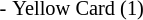<table class="toccolours" style="white-space: nowrap; font-size: 85%;">
<tr>
<td> -</td>
<td>Yellow Card (1)</td>
</tr>
</table>
